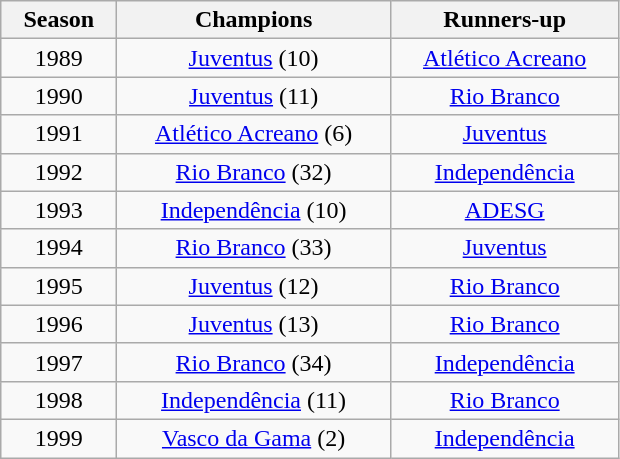<table class="wikitable" style="text-align:center; margin-left:1em;">
<tr>
<th style="width:70px">Season</th>
<th style="width:175px">Champions</th>
<th style="width:145px">Runners-up</th>
</tr>
<tr>
<td>1989</td>
<td><a href='#'>Juventus</a> (10)</td>
<td><a href='#'>Atlético Acreano</a></td>
</tr>
<tr>
<td>1990</td>
<td><a href='#'>Juventus</a> (11)</td>
<td><a href='#'>Rio Branco</a></td>
</tr>
<tr>
<td>1991</td>
<td><a href='#'>Atlético Acreano</a> (6)</td>
<td><a href='#'>Juventus</a></td>
</tr>
<tr>
<td>1992</td>
<td><a href='#'>Rio Branco</a> (32)</td>
<td><a href='#'>Independência</a></td>
</tr>
<tr>
<td>1993</td>
<td><a href='#'>Independência</a> (10)</td>
<td><a href='#'>ADESG</a></td>
</tr>
<tr>
<td>1994</td>
<td><a href='#'>Rio Branco</a> (33)</td>
<td><a href='#'>Juventus</a></td>
</tr>
<tr>
<td>1995</td>
<td><a href='#'>Juventus</a> (12)</td>
<td><a href='#'>Rio Branco</a></td>
</tr>
<tr>
<td>1996</td>
<td><a href='#'>Juventus</a> (13)</td>
<td><a href='#'>Rio Branco</a></td>
</tr>
<tr>
<td>1997</td>
<td><a href='#'>Rio Branco</a> (34)</td>
<td><a href='#'>Independência</a></td>
</tr>
<tr>
<td>1998</td>
<td><a href='#'>Independência</a> (11)</td>
<td><a href='#'>Rio Branco</a></td>
</tr>
<tr>
<td>1999</td>
<td><a href='#'>Vasco da Gama</a> (2)</td>
<td><a href='#'>Independência</a></td>
</tr>
</table>
